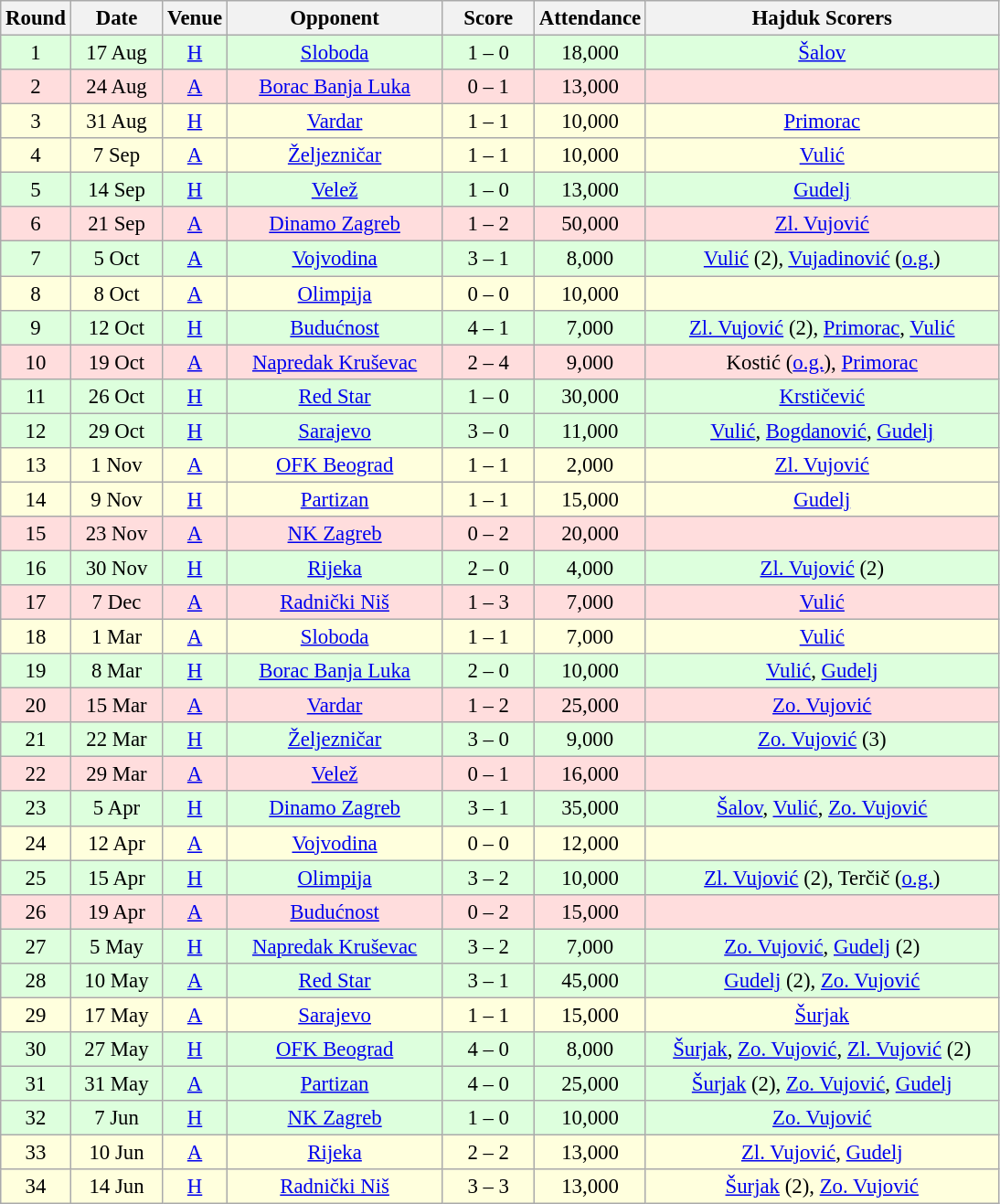<table class="wikitable sortable" style="text-align: center; font-size:95%;">
<tr>
<th width="30">Round</th>
<th width="60">Date</th>
<th width="20">Venue</th>
<th width="150">Opponent</th>
<th width="60">Score</th>
<th width="60">Attendance</th>
<th width="250">Hajduk Scorers</th>
</tr>
<tr bgcolor="#ddffdd">
<td>1</td>
<td>17 Aug</td>
<td><a href='#'>H</a></td>
<td><a href='#'>Sloboda</a></td>
<td>1 – 0</td>
<td>18,000</td>
<td><a href='#'>Šalov</a></td>
</tr>
<tr bgcolor="#ffdddd">
<td>2</td>
<td>24 Aug</td>
<td><a href='#'>A</a></td>
<td><a href='#'>Borac Banja Luka</a></td>
<td>0 – 1</td>
<td>13,000</td>
<td></td>
</tr>
<tr bgcolor="#ffffdd">
<td>3</td>
<td>31 Aug</td>
<td><a href='#'>H</a></td>
<td><a href='#'>Vardar</a></td>
<td>1 – 1</td>
<td>10,000</td>
<td><a href='#'>Primorac</a></td>
</tr>
<tr bgcolor="#ffffdd">
<td>4</td>
<td>7 Sep</td>
<td><a href='#'>A</a></td>
<td><a href='#'>Željezničar</a></td>
<td>1 – 1</td>
<td>10,000</td>
<td><a href='#'>Vulić</a></td>
</tr>
<tr bgcolor="#ddffdd">
<td>5</td>
<td>14 Sep</td>
<td><a href='#'>H</a></td>
<td><a href='#'>Velež</a></td>
<td>1 – 0</td>
<td>13,000</td>
<td><a href='#'>Gudelj</a></td>
</tr>
<tr bgcolor="#ffdddd">
<td>6</td>
<td>21 Sep</td>
<td><a href='#'>A</a></td>
<td><a href='#'>Dinamo Zagreb</a></td>
<td>1 – 2</td>
<td>50,000</td>
<td><a href='#'>Zl. Vujović</a></td>
</tr>
<tr bgcolor="#ddffdd">
<td>7</td>
<td>5 Oct</td>
<td><a href='#'>A</a></td>
<td><a href='#'>Vojvodina</a></td>
<td>3 – 1</td>
<td>8,000</td>
<td><a href='#'>Vulić</a> (2), <a href='#'>Vujadinović</a> (<a href='#'>o.g.</a>)</td>
</tr>
<tr bgcolor="#ffffdd">
<td>8</td>
<td>8 Oct</td>
<td><a href='#'>A</a></td>
<td><a href='#'>Olimpija</a></td>
<td>0 – 0</td>
<td>10,000</td>
<td></td>
</tr>
<tr bgcolor="#ddffdd">
<td>9</td>
<td>12 Oct</td>
<td><a href='#'>H</a></td>
<td><a href='#'>Budućnost</a></td>
<td>4 – 1</td>
<td>7,000</td>
<td><a href='#'>Zl. Vujović</a> (2), <a href='#'>Primorac</a>, <a href='#'>Vulić</a></td>
</tr>
<tr bgcolor="#ffdddd">
<td>10</td>
<td>19 Oct</td>
<td><a href='#'>A</a></td>
<td><a href='#'>Napredak Kruševac</a></td>
<td>2 – 4</td>
<td>9,000</td>
<td>Kostić (<a href='#'>o.g.</a>), <a href='#'>Primorac</a></td>
</tr>
<tr bgcolor="#ddffdd">
<td>11</td>
<td>26 Oct</td>
<td><a href='#'>H</a></td>
<td><a href='#'>Red Star</a></td>
<td>1 – 0</td>
<td>30,000</td>
<td><a href='#'>Krstičević</a></td>
</tr>
<tr bgcolor="#ddffdd">
<td>12</td>
<td>29 Oct</td>
<td><a href='#'>H</a></td>
<td><a href='#'>Sarajevo</a></td>
<td>3 – 0</td>
<td>11,000</td>
<td><a href='#'>Vulić</a>, <a href='#'>Bogdanović</a>, <a href='#'>Gudelj</a></td>
</tr>
<tr bgcolor="#ffffdd">
<td>13</td>
<td>1 Nov</td>
<td><a href='#'>A</a></td>
<td><a href='#'>OFK Beograd</a></td>
<td>1 – 1</td>
<td>2,000</td>
<td><a href='#'>Zl. Vujović</a></td>
</tr>
<tr bgcolor="#ffffdd">
<td>14</td>
<td>9 Nov</td>
<td><a href='#'>H</a></td>
<td><a href='#'>Partizan</a></td>
<td>1 – 1</td>
<td>15,000</td>
<td><a href='#'>Gudelj</a></td>
</tr>
<tr bgcolor="#ffdddd">
<td>15</td>
<td>23 Nov</td>
<td><a href='#'>A</a></td>
<td><a href='#'>NK Zagreb</a></td>
<td>0 – 2</td>
<td>20,000</td>
<td></td>
</tr>
<tr bgcolor="#ddffdd">
<td>16</td>
<td>30 Nov</td>
<td><a href='#'>H</a></td>
<td><a href='#'>Rijeka</a></td>
<td>2 – 0</td>
<td>4,000</td>
<td><a href='#'>Zl. Vujović</a> (2)</td>
</tr>
<tr bgcolor="#ffdddd">
<td>17</td>
<td>7 Dec</td>
<td><a href='#'>A</a></td>
<td><a href='#'>Radnički Niš</a></td>
<td>1 – 3</td>
<td>7,000</td>
<td><a href='#'>Vulić</a></td>
</tr>
<tr bgcolor="#ffffdd">
<td>18</td>
<td>1 Mar</td>
<td><a href='#'>A</a></td>
<td><a href='#'>Sloboda</a></td>
<td>1 – 1</td>
<td>7,000</td>
<td><a href='#'>Vulić</a></td>
</tr>
<tr bgcolor="#ddffdd">
<td>19</td>
<td>8 Mar</td>
<td><a href='#'>H</a></td>
<td><a href='#'>Borac Banja Luka</a></td>
<td>2 – 0</td>
<td>10,000</td>
<td><a href='#'>Vulić</a>, <a href='#'>Gudelj</a></td>
</tr>
<tr bgcolor="#ffdddd">
<td>20</td>
<td>15 Mar</td>
<td><a href='#'>A</a></td>
<td><a href='#'>Vardar</a></td>
<td>1 – 2</td>
<td>25,000</td>
<td><a href='#'>Zo. Vujović</a></td>
</tr>
<tr bgcolor="#ddffdd">
<td>21</td>
<td>22 Mar</td>
<td><a href='#'>H</a></td>
<td><a href='#'>Željezničar</a></td>
<td>3 – 0</td>
<td>9,000</td>
<td><a href='#'>Zo. Vujović</a> (3)</td>
</tr>
<tr bgcolor="#ffdddd">
<td>22</td>
<td>29 Mar</td>
<td><a href='#'>A</a></td>
<td><a href='#'>Velež</a></td>
<td>0 – 1</td>
<td>16,000</td>
<td></td>
</tr>
<tr bgcolor="#ddffdd">
<td>23</td>
<td>5 Apr</td>
<td><a href='#'>H</a></td>
<td><a href='#'>Dinamo Zagreb</a></td>
<td>3 – 1</td>
<td>35,000</td>
<td><a href='#'>Šalov</a>, <a href='#'>Vulić</a>, <a href='#'>Zo. Vujović</a></td>
</tr>
<tr bgcolor="#ffffdd">
<td>24</td>
<td>12 Apr</td>
<td><a href='#'>A</a></td>
<td><a href='#'>Vojvodina</a></td>
<td>0 – 0</td>
<td>12,000</td>
<td></td>
</tr>
<tr bgcolor="#ddffdd">
<td>25</td>
<td>15 Apr</td>
<td><a href='#'>H</a></td>
<td><a href='#'>Olimpija</a></td>
<td>3 – 2</td>
<td>10,000</td>
<td><a href='#'>Zl. Vujović</a> (2), Terčič (<a href='#'>o.g.</a>)</td>
</tr>
<tr bgcolor="#ffdddd">
<td>26</td>
<td>19 Apr</td>
<td><a href='#'>A</a></td>
<td><a href='#'>Budućnost</a></td>
<td>0 – 2</td>
<td>15,000</td>
<td></td>
</tr>
<tr bgcolor="#ddffdd">
<td>27</td>
<td>5 May</td>
<td><a href='#'>H</a></td>
<td><a href='#'>Napredak Kruševac</a></td>
<td>3 – 2</td>
<td>7,000</td>
<td><a href='#'>Zo. Vujović</a>, <a href='#'>Gudelj</a> (2)</td>
</tr>
<tr bgcolor="#ddffdd">
<td>28</td>
<td>10 May</td>
<td><a href='#'>A</a></td>
<td><a href='#'>Red Star</a></td>
<td>3 – 1</td>
<td>45,000</td>
<td><a href='#'>Gudelj</a> (2), <a href='#'>Zo. Vujović</a></td>
</tr>
<tr bgcolor="#ffffdd">
<td>29</td>
<td>17 May</td>
<td><a href='#'>A</a></td>
<td><a href='#'>Sarajevo</a></td>
<td>1 – 1</td>
<td>15,000</td>
<td><a href='#'>Šurjak</a></td>
</tr>
<tr bgcolor="#ddffdd">
<td>30</td>
<td>27 May</td>
<td><a href='#'>H</a></td>
<td><a href='#'>OFK Beograd</a></td>
<td>4 – 0</td>
<td>8,000</td>
<td><a href='#'>Šurjak</a>, <a href='#'>Zo. Vujović</a>, <a href='#'>Zl. Vujović</a> (2)</td>
</tr>
<tr bgcolor="#ddffdd">
<td>31</td>
<td>31 May</td>
<td><a href='#'>A</a></td>
<td><a href='#'>Partizan</a></td>
<td>4 – 0</td>
<td>25,000</td>
<td><a href='#'>Šurjak</a> (2), <a href='#'>Zo. Vujović</a>, <a href='#'>Gudelj</a></td>
</tr>
<tr bgcolor="#ddffdd">
<td>32</td>
<td>7 Jun</td>
<td><a href='#'>H</a></td>
<td><a href='#'>NK Zagreb</a></td>
<td>1 – 0</td>
<td>10,000</td>
<td><a href='#'>Zo. Vujović</a></td>
</tr>
<tr bgcolor="#ffffdd">
<td>33</td>
<td>10 Jun</td>
<td><a href='#'>A</a></td>
<td><a href='#'>Rijeka</a></td>
<td>2 – 2</td>
<td>13,000</td>
<td><a href='#'>Zl. Vujović</a>, <a href='#'>Gudelj</a></td>
</tr>
<tr bgcolor="#ffffdd">
<td>34</td>
<td>14 Jun</td>
<td><a href='#'>H</a></td>
<td><a href='#'>Radnički Niš</a></td>
<td>3 – 3</td>
<td>13,000</td>
<td><a href='#'>Šurjak</a> (2), <a href='#'>Zo. Vujović</a></td>
</tr>
</table>
